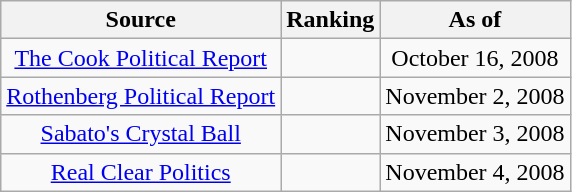<table class="wikitable" style="text-align:center">
<tr>
<th>Source</th>
<th>Ranking</th>
<th>As of</th>
</tr>
<tr>
<td><a href='#'>The Cook Political Report</a></td>
<td></td>
<td>October 16, 2008</td>
</tr>
<tr>
<td><a href='#'>Rothenberg Political Report</a></td>
<td></td>
<td>November 2, 2008</td>
</tr>
<tr>
<td><a href='#'>Sabato's Crystal Ball</a></td>
<td></td>
<td>November 3, 2008</td>
</tr>
<tr>
<td><a href='#'>Real Clear Politics</a></td>
<td></td>
<td>November 4, 2008</td>
</tr>
</table>
